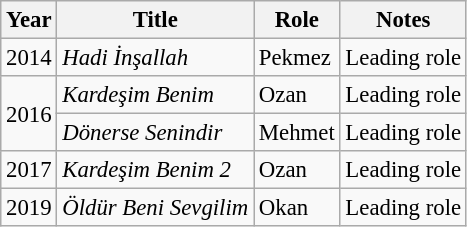<table class="wikitable" style="font-size: 95%;">
<tr>
<th>Year</th>
<th>Title</th>
<th>Role</th>
<th>Notes</th>
</tr>
<tr>
<td>2014</td>
<td><em>Hadi İnşallah</em></td>
<td>Pekmez</td>
<td>Leading role</td>
</tr>
<tr>
<td rowspan="2">2016</td>
<td><em>Kardeşim Benim</em></td>
<td>Ozan</td>
<td>Leading role</td>
</tr>
<tr>
<td><em>Dönerse Senindir</em></td>
<td>Mehmet</td>
<td>Leading role</td>
</tr>
<tr>
<td>2017</td>
<td><em>Kardeşim Benim 2</em></td>
<td>Ozan</td>
<td>Leading role</td>
</tr>
<tr>
<td>2019</td>
<td><em>Öldür Beni Sevgilim</em></td>
<td>Okan</td>
<td>Leading role</td>
</tr>
</table>
